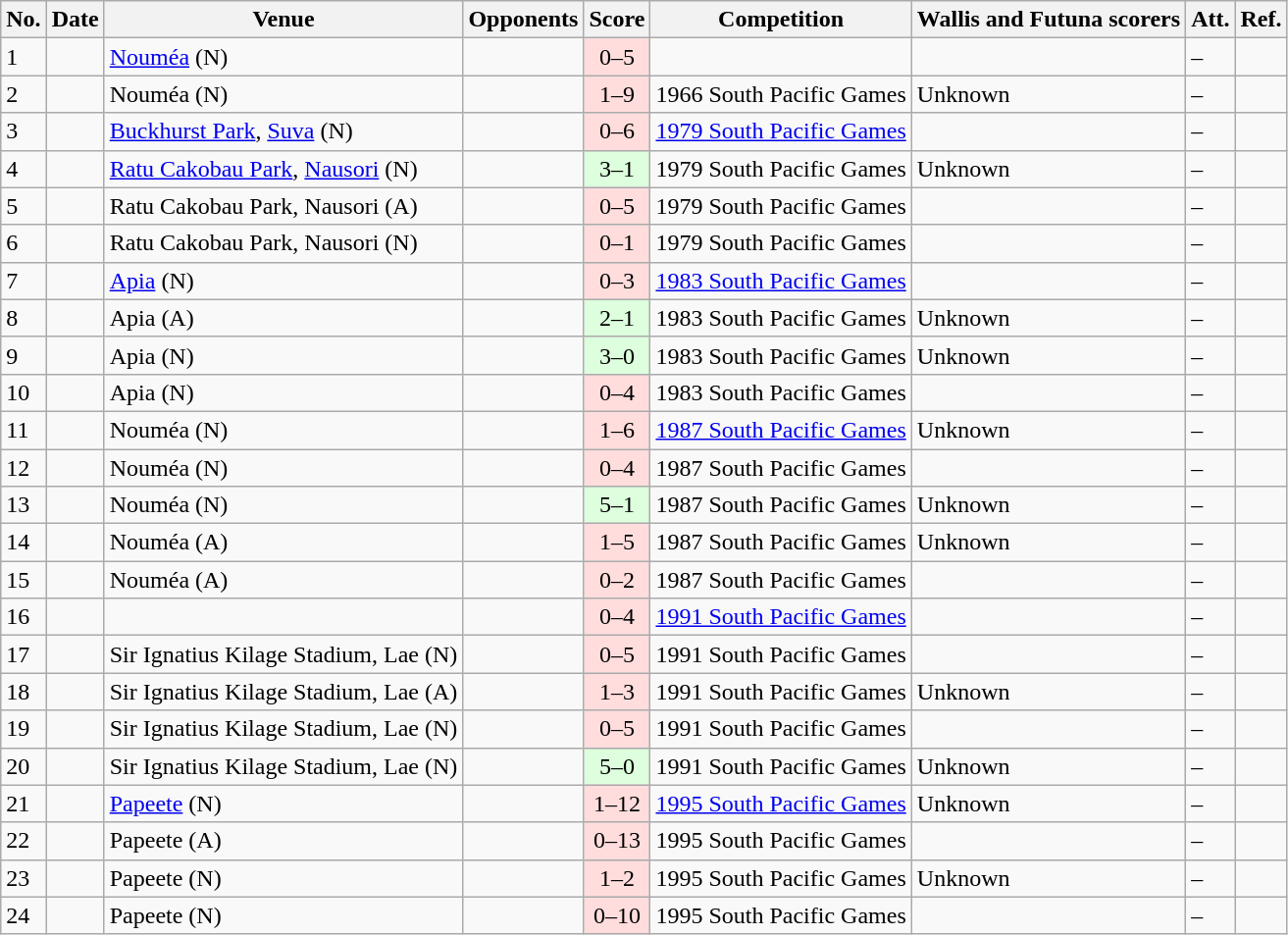<table class="wikitable sortable">
<tr>
<th>No.</th>
<th>Date</th>
<th>Venue</th>
<th>Opponents</th>
<th>Score</th>
<th>Competition</th>
<th class=unsortable>Wallis and Futuna scorers</th>
<th>Att.</th>
<th>Ref.</th>
</tr>
<tr>
<td>1</td>
<td></td>
<td><a href='#'>Nouméa</a> (N)</td>
<td></td>
<td align=center bgcolor=#ffdddd>0–5</td>
<td></td>
<td></td>
<td>–</td>
<td></td>
</tr>
<tr>
<td>2</td>
<td></td>
<td>Nouméa (N)</td>
<td></td>
<td align=center bgcolor=#ffdddd>1–9</td>
<td>1966 South Pacific Games</td>
<td>Unknown</td>
<td>–</td>
<td></td>
</tr>
<tr>
<td>3</td>
<td></td>
<td><a href='#'>Buckhurst Park</a>, <a href='#'>Suva</a> (N)</td>
<td></td>
<td align=center bgcolor=#ffdddd>0–6</td>
<td><a href='#'>1979 South Pacific Games</a></td>
<td></td>
<td>–</td>
<td></td>
</tr>
<tr>
<td>4</td>
<td></td>
<td><a href='#'>Ratu Cakobau Park</a>, <a href='#'>Nausori</a> (N)</td>
<td></td>
<td align=center bgcolor=#ddffdd>3–1</td>
<td>1979 South Pacific Games</td>
<td>Unknown</td>
<td>–</td>
<td></td>
</tr>
<tr>
<td>5</td>
<td></td>
<td>Ratu Cakobau Park, Nausori (A)</td>
<td></td>
<td align=center bgcolor=#ffdddd>0–5</td>
<td>1979 South Pacific Games</td>
<td></td>
<td>–</td>
<td></td>
</tr>
<tr>
<td>6</td>
<td></td>
<td>Ratu Cakobau Park, Nausori (N)</td>
<td></td>
<td align=center bgcolor=#ffdddd>0–1</td>
<td>1979 South Pacific Games</td>
<td></td>
<td>–</td>
<td></td>
</tr>
<tr>
<td>7</td>
<td></td>
<td><a href='#'>Apia</a> (N)</td>
<td></td>
<td align=center bgcolor=#ffdddd>0–3</td>
<td><a href='#'>1983 South Pacific Games</a></td>
<td></td>
<td>–</td>
<td></td>
</tr>
<tr>
<td>8</td>
<td></td>
<td>Apia (A)</td>
<td></td>
<td align=center bgcolor=#ddffdd>2–1</td>
<td>1983 South Pacific Games</td>
<td>Unknown</td>
<td>–</td>
<td></td>
</tr>
<tr>
<td>9</td>
<td></td>
<td>Apia (N)</td>
<td></td>
<td align=center bgcolor=#ddffdd>3–0</td>
<td>1983 South Pacific Games</td>
<td>Unknown</td>
<td>–</td>
<td></td>
</tr>
<tr>
<td>10</td>
<td></td>
<td>Apia (N)</td>
<td></td>
<td align=center bgcolor=#ffdddd>0–4</td>
<td>1983 South Pacific Games</td>
<td></td>
<td>–</td>
<td></td>
</tr>
<tr>
<td>11</td>
<td></td>
<td>Nouméa (N)</td>
<td></td>
<td align=center bgcolor=#ffdddd>1–6</td>
<td><a href='#'>1987 South Pacific Games</a></td>
<td>Unknown</td>
<td>–</td>
<td></td>
</tr>
<tr>
<td>12</td>
<td></td>
<td>Nouméa (N)</td>
<td></td>
<td align=center bgcolor=#ffdddd>0–4</td>
<td>1987 South Pacific Games</td>
<td></td>
<td>–</td>
<td></td>
</tr>
<tr>
<td>13</td>
<td></td>
<td>Nouméa (N)</td>
<td></td>
<td align=center bgcolor=#ddffdd>5–1</td>
<td>1987 South Pacific Games</td>
<td>Unknown</td>
<td>–</td>
<td></td>
</tr>
<tr>
<td>14</td>
<td></td>
<td>Nouméa (A)</td>
<td></td>
<td align=center bgcolor=#ffdddd>1–5</td>
<td>1987 South Pacific Games</td>
<td>Unknown</td>
<td>–</td>
<td></td>
</tr>
<tr>
<td>15</td>
<td></td>
<td>Nouméa (A)</td>
<td></td>
<td align=center bgcolor=#ffdddd>0–2</td>
<td>1987 South Pacific Games</td>
<td></td>
<td>–</td>
<td></td>
</tr>
<tr>
<td>16</td>
<td></td>
<td></td>
<td></td>
<td align=center bgcolor=#ffdddd>0–4</td>
<td><a href='#'>1991 South Pacific Games</a></td>
<td></td>
<td>–</td>
<td></td>
</tr>
<tr>
<td>17</td>
<td></td>
<td>Sir Ignatius Kilage Stadium, Lae (N)</td>
<td></td>
<td align=center bgcolor=#ffdddd>0–5</td>
<td>1991 South Pacific Games</td>
<td></td>
<td>–</td>
<td></td>
</tr>
<tr>
<td>18</td>
<td></td>
<td>Sir Ignatius Kilage Stadium, Lae (A)</td>
<td></td>
<td align=center bgcolor=#ffdddd>1–3</td>
<td>1991 South Pacific Games</td>
<td>Unknown</td>
<td>–</td>
<td></td>
</tr>
<tr>
<td>19</td>
<td></td>
<td>Sir Ignatius Kilage Stadium, Lae (N)</td>
<td></td>
<td align=center bgcolor=#ffdddd>0–5</td>
<td>1991 South Pacific Games</td>
<td></td>
<td>–</td>
<td></td>
</tr>
<tr>
<td>20</td>
<td></td>
<td>Sir Ignatius Kilage Stadium, Lae (N)</td>
<td></td>
<td align=center bgcolor=#ddffdd>5–0</td>
<td>1991 South Pacific Games</td>
<td>Unknown</td>
<td>–</td>
<td></td>
</tr>
<tr>
<td>21</td>
<td></td>
<td><a href='#'>Papeete</a> (N)</td>
<td></td>
<td align=center bgcolor=#ffdddd>1–12</td>
<td><a href='#'>1995 South Pacific Games</a></td>
<td>Unknown</td>
<td>–</td>
<td></td>
</tr>
<tr>
<td>22</td>
<td></td>
<td>Papeete (A)</td>
<td></td>
<td align=center bgcolor=#ffdddd>0–13</td>
<td>1995 South Pacific Games</td>
<td></td>
<td>–</td>
<td></td>
</tr>
<tr>
<td>23</td>
<td></td>
<td>Papeete (N)</td>
<td></td>
<td align=center bgcolor=#ffdddd>1–2</td>
<td>1995 South Pacific Games</td>
<td>Unknown</td>
<td>–</td>
<td></td>
</tr>
<tr>
<td>24</td>
<td></td>
<td>Papeete (N)</td>
<td></td>
<td align=center bgcolor=#ffdddd>0–10</td>
<td>1995 South Pacific Games</td>
<td></td>
<td>–</td>
<td></td>
</tr>
</table>
